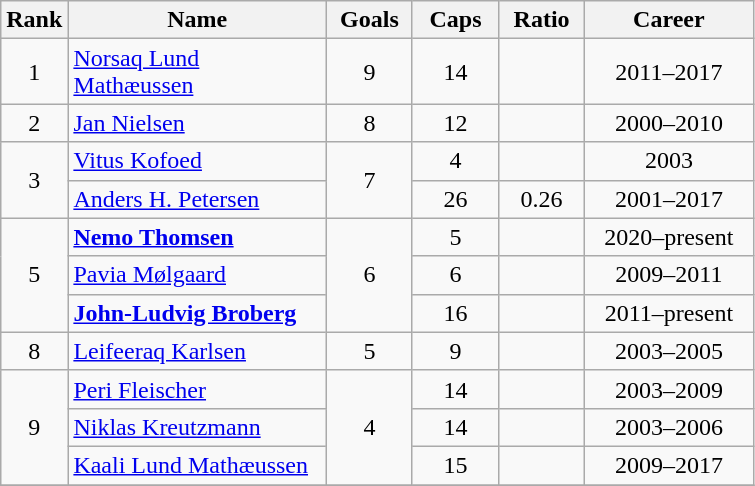<table class="wikitable sortable" style="text-align:center;">
<tr>
<th width="30">Rank</th>
<th width="165">Name</th>
<th width="50">Goals</th>
<th width="50">Caps</th>
<th width="50">Ratio</th>
<th width="105">Career</th>
</tr>
<tr>
<td>1</td>
<td align="left"><a href='#'>Norsaq Lund Mathæussen</a></td>
<td>9</td>
<td>14</td>
<td></td>
<td>2011–2017</td>
</tr>
<tr>
<td>2</td>
<td align="left"><a href='#'>Jan Nielsen</a></td>
<td>8</td>
<td>12</td>
<td></td>
<td>2000–2010</td>
</tr>
<tr>
<td rowspan="2">3</td>
<td align="left"><a href='#'>Vitus Kofoed</a></td>
<td rowspan="2">7</td>
<td>4</td>
<td></td>
<td>2003</td>
</tr>
<tr>
<td align="left"><a href='#'>Anders H. Petersen</a></td>
<td>26</td>
<td>0.26</td>
<td>2001–2017</td>
</tr>
<tr>
<td rowspan="3">5</td>
<td align="left"><strong><a href='#'>Nemo Thomsen</a></strong></td>
<td rowspan="3">6</td>
<td>5</td>
<td></td>
<td>2020–present</td>
</tr>
<tr>
<td align="left"><a href='#'>Pavia Mølgaard</a></td>
<td>6</td>
<td></td>
<td>2009–2011</td>
</tr>
<tr>
<td align="left"><strong><a href='#'>John-Ludvig Broberg</a></strong></td>
<td>16</td>
<td></td>
<td>2011–present</td>
</tr>
<tr>
<td>8</td>
<td align="left"><a href='#'>Leifeeraq Karlsen</a></td>
<td>5</td>
<td>9</td>
<td></td>
<td>2003–2005</td>
</tr>
<tr>
<td rowspan="3">9</td>
<td align="left"><a href='#'>Peri Fleischer</a></td>
<td rowspan="3">4</td>
<td>14</td>
<td></td>
<td>2003–2009</td>
</tr>
<tr>
<td align="left"><a href='#'>Niklas Kreutzmann</a></td>
<td>14</td>
<td></td>
<td>2003–2006</td>
</tr>
<tr>
<td align="left"><a href='#'>Kaali Lund Mathæussen</a></td>
<td>15</td>
<td></td>
<td>2009–2017</td>
</tr>
<tr>
</tr>
</table>
